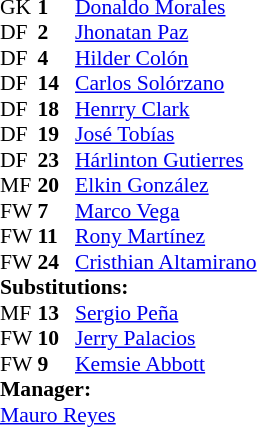<table style = "font-size: 90%" cellspacing = "0" cellpadding = "0">
<tr>
<td colspan = 4></td>
</tr>
<tr>
<th style="width:25px;"></th>
<th style="width:25px;"></th>
</tr>
<tr>
<td>GK</td>
<td><strong>1</strong></td>
<td> <a href='#'>Donaldo Morales</a></td>
</tr>
<tr>
<td>DF</td>
<td><strong>2</strong></td>
<td> <a href='#'>Jhonatan Paz</a></td>
<td></td>
<td></td>
</tr>
<tr>
<td>DF</td>
<td><strong>4</strong></td>
<td> <a href='#'>Hilder Colón</a></td>
</tr>
<tr>
<td>DF</td>
<td><strong>14</strong></td>
<td> <a href='#'>Carlos Solórzano</a></td>
</tr>
<tr>
<td>DF</td>
<td><strong>18</strong></td>
<td> <a href='#'>Henrry Clark</a></td>
</tr>
<tr>
<td>DF</td>
<td><strong>19</strong></td>
<td> <a href='#'>José Tobías</a></td>
</tr>
<tr>
<td>DF</td>
<td><strong>23</strong></td>
<td> <a href='#'>Hárlinton Gutierres</a></td>
</tr>
<tr>
<td>MF</td>
<td><strong>20</strong></td>
<td> <a href='#'>Elkin González</a></td>
<td></td>
<td></td>
</tr>
<tr>
<td>FW</td>
<td><strong>7</strong></td>
<td> <a href='#'>Marco Vega</a></td>
</tr>
<tr>
<td>FW</td>
<td><strong>11</strong></td>
<td> <a href='#'>Rony Martínez</a></td>
<td></td>
<td></td>
<td></td>
<td></td>
</tr>
<tr>
<td>FW</td>
<td><strong>24</strong></td>
<td> <a href='#'>Cristhian Altamirano</a></td>
</tr>
<tr>
<td colspan = 3><strong>Substitutions:</strong></td>
</tr>
<tr>
<td>MF</td>
<td><strong>13</strong></td>
<td> <a href='#'>Sergio Peña</a></td>
<td></td>
<td></td>
</tr>
<tr>
<td>FW</td>
<td><strong>10</strong></td>
<td> <a href='#'>Jerry Palacios</a></td>
<td></td>
<td></td>
</tr>
<tr>
<td>FW</td>
<td><strong>9</strong></td>
<td> <a href='#'>Kemsie Abbott</a></td>
<td></td>
<td></td>
</tr>
<tr>
<td colspan = 3><strong>Manager:</strong></td>
</tr>
<tr>
<td colspan = 3> <a href='#'>Mauro Reyes</a></td>
</tr>
</table>
